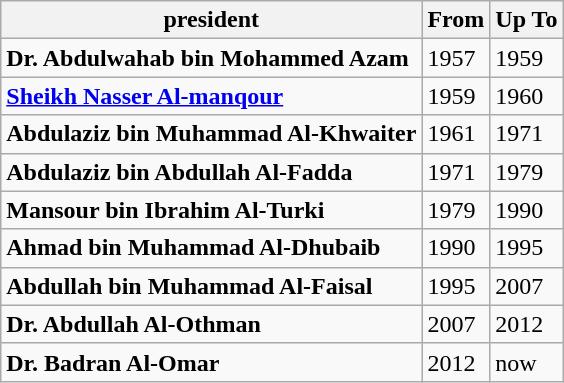<table class="wikitable">
<tr>
<th>president</th>
<th>From</th>
<th>Up To</th>
</tr>
<tr>
<td><strong>Dr. Abdulwahab bin Mohammed Azam</strong></td>
<td>1957</td>
<td>1959</td>
</tr>
<tr>
<td><strong><a href='#'>Sheikh Nasser Al-manqour</a></strong></td>
<td>1959</td>
<td>1960</td>
</tr>
<tr>
<td><strong>Abdulaziz bin Muhammad Al-Khwaiter</strong></td>
<td>1961</td>
<td>1971</td>
</tr>
<tr>
<td><strong>Abdulaziz bin Abdullah Al-Fadda</strong></td>
<td>1971</td>
<td>1979</td>
</tr>
<tr>
<td><strong>Mansour bin Ibrahim Al-Turki</strong></td>
<td>1979</td>
<td>1990</td>
</tr>
<tr>
<td><strong>Ahmad bin Muhammad Al-Dhubaib</strong></td>
<td>1990</td>
<td>1995</td>
</tr>
<tr>
<td><strong>Abdullah bin Muhammad Al-Faisal</strong></td>
<td>1995</td>
<td>2007</td>
</tr>
<tr>
<td><strong>Dr. Abdullah Al-Othman</strong></td>
<td>2007</td>
<td>2012</td>
</tr>
<tr>
<td><strong>Dr. Badran Al-Omar</strong></td>
<td>2012</td>
<td>now</td>
</tr>
</table>
